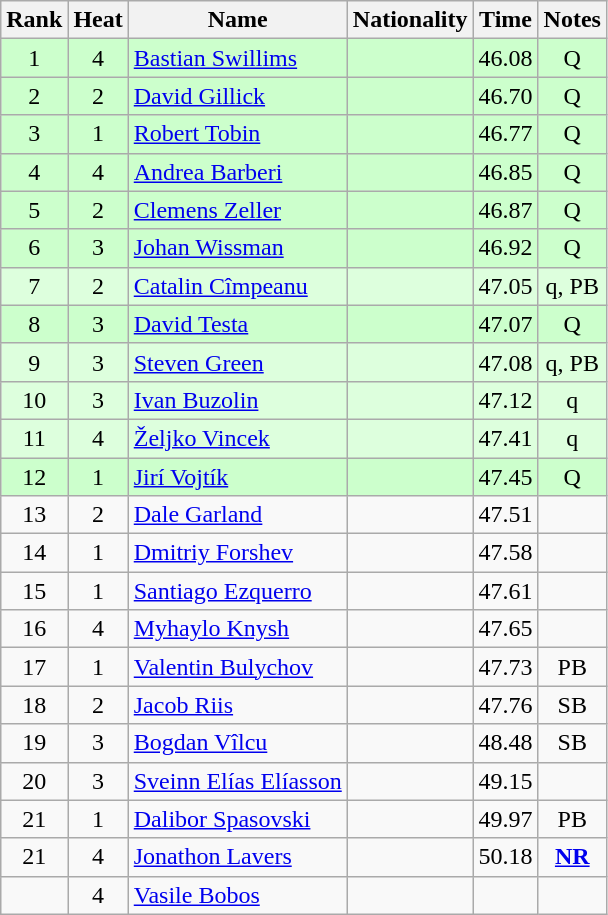<table class="wikitable sortable" style="text-align:center">
<tr>
<th>Rank</th>
<th>Heat</th>
<th>Name</th>
<th>Nationality</th>
<th>Time</th>
<th>Notes</th>
</tr>
<tr bgcolor=ccffcc>
<td>1</td>
<td>4</td>
<td align="left"><a href='#'>Bastian Swillims</a></td>
<td align=left></td>
<td>46.08</td>
<td>Q</td>
</tr>
<tr bgcolor=ccffcc>
<td>2</td>
<td>2</td>
<td align="left"><a href='#'>David Gillick</a></td>
<td align=left></td>
<td>46.70</td>
<td>Q</td>
</tr>
<tr bgcolor=ccffcc>
<td>3</td>
<td>1</td>
<td align="left"><a href='#'>Robert Tobin</a></td>
<td align=left></td>
<td>46.77</td>
<td>Q</td>
</tr>
<tr bgcolor=ccffcc>
<td>4</td>
<td>4</td>
<td align="left"><a href='#'>Andrea Barberi</a></td>
<td align=left></td>
<td>46.85</td>
<td>Q</td>
</tr>
<tr bgcolor=ccffcc>
<td>5</td>
<td>2</td>
<td align="left"><a href='#'>Clemens Zeller</a></td>
<td align=left></td>
<td>46.87</td>
<td>Q</td>
</tr>
<tr bgcolor=ccffcc>
<td>6</td>
<td>3</td>
<td align="left"><a href='#'>Johan Wissman</a></td>
<td align=left></td>
<td>46.92</td>
<td>Q</td>
</tr>
<tr bgcolor=ddffdd>
<td>7</td>
<td>2</td>
<td align="left"><a href='#'>Catalin Cîmpeanu</a></td>
<td align=left></td>
<td>47.05</td>
<td>q, PB</td>
</tr>
<tr bgcolor=ccffcc>
<td>8</td>
<td>3</td>
<td align="left"><a href='#'>David Testa</a></td>
<td align=left></td>
<td>47.07</td>
<td>Q</td>
</tr>
<tr bgcolor=ddffdd>
<td>9</td>
<td>3</td>
<td align="left"><a href='#'>Steven Green</a></td>
<td align=left></td>
<td>47.08</td>
<td>q, PB</td>
</tr>
<tr bgcolor=ddffdd>
<td>10</td>
<td>3</td>
<td align="left"><a href='#'>Ivan Buzolin</a></td>
<td align=left></td>
<td>47.12</td>
<td>q</td>
</tr>
<tr bgcolor=ddffdd>
<td>11</td>
<td>4</td>
<td align="left"><a href='#'>Željko Vincek</a></td>
<td align=left></td>
<td>47.41</td>
<td>q</td>
</tr>
<tr bgcolor=ccffcc>
<td>12</td>
<td>1</td>
<td align="left"><a href='#'>Jirí Vojtík</a></td>
<td align=left></td>
<td>47.45</td>
<td>Q</td>
</tr>
<tr>
<td>13</td>
<td>2</td>
<td align="left"><a href='#'>Dale Garland</a></td>
<td align=left></td>
<td>47.51</td>
<td></td>
</tr>
<tr>
<td>14</td>
<td>1</td>
<td align="left"><a href='#'>Dmitriy Forshev</a></td>
<td align=left></td>
<td>47.58</td>
<td></td>
</tr>
<tr>
<td>15</td>
<td>1</td>
<td align="left"><a href='#'>Santiago Ezquerro</a></td>
<td align=left></td>
<td>47.61</td>
<td></td>
</tr>
<tr>
<td>16</td>
<td>4</td>
<td align="left"><a href='#'>Myhaylo Knysh</a></td>
<td align=left></td>
<td>47.65</td>
<td></td>
</tr>
<tr>
<td>17</td>
<td>1</td>
<td align="left"><a href='#'>Valentin Bulychov</a></td>
<td align=left></td>
<td>47.73</td>
<td>PB</td>
</tr>
<tr>
<td>18</td>
<td>2</td>
<td align="left"><a href='#'>Jacob Riis</a></td>
<td align=left></td>
<td>47.76</td>
<td>SB</td>
</tr>
<tr>
<td>19</td>
<td>3</td>
<td align="left"><a href='#'>Bogdan Vîlcu</a></td>
<td align=left></td>
<td>48.48</td>
<td>SB</td>
</tr>
<tr>
<td>20</td>
<td>3</td>
<td align="left"><a href='#'>Sveinn Elías Elíasson</a></td>
<td align=left></td>
<td>49.15</td>
<td></td>
</tr>
<tr>
<td>21</td>
<td>1</td>
<td align="left"><a href='#'>Dalibor Spasovski</a></td>
<td align=left></td>
<td>49.97</td>
<td>PB</td>
</tr>
<tr>
<td>21</td>
<td>4</td>
<td align="left"><a href='#'>Jonathon Lavers</a></td>
<td align=left></td>
<td>50.18</td>
<td><strong><a href='#'>NR</a></strong></td>
</tr>
<tr>
<td></td>
<td>4</td>
<td align="left"><a href='#'>Vasile Bobos</a></td>
<td align=left></td>
<td></td>
<td></td>
</tr>
</table>
